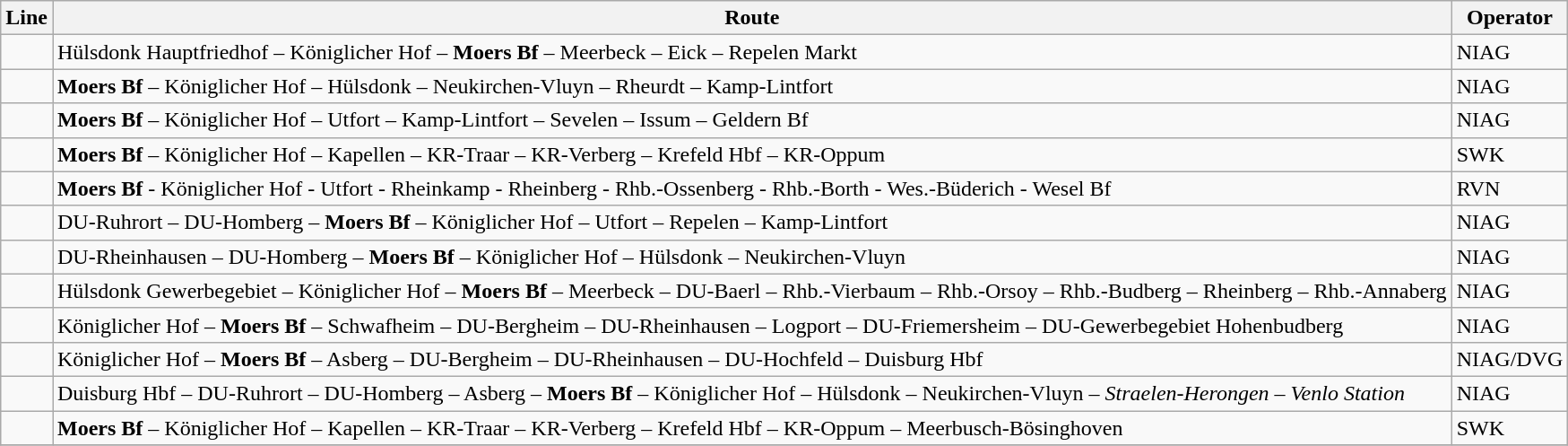<table class="wikitable">
<tr>
<th>Line</th>
<th>Route</th>
<th>Operator</th>
</tr>
<tr>
<td></td>
<td>Hülsdonk Hauptfriedhof – Königlicher Hof – <strong>Moers Bf</strong> – Meerbeck – Eick – Repelen Markt</td>
<td>NIAG</td>
</tr>
<tr>
<td></td>
<td><strong>Moers Bf</strong> – Königlicher Hof – Hülsdonk – Neukirchen-Vluyn – Rheurdt – Kamp-Lintfort</td>
<td>NIAG</td>
</tr>
<tr>
<td></td>
<td><strong>Moers Bf</strong> – Königlicher Hof – Utfort – Kamp-Lintfort – Sevelen – Issum – Geldern Bf</td>
<td>NIAG</td>
</tr>
<tr>
<td></td>
<td><strong>Moers Bf</strong> – Königlicher Hof – Kapellen – KR-Traar – KR-Verberg – Krefeld Hbf – KR-Oppum</td>
<td>SWK</td>
</tr>
<tr>
<td></td>
<td><strong>Moers Bf</strong> - Königlicher Hof - Utfort - Rheinkamp - Rheinberg - Rhb.-Ossenberg - Rhb.-Borth - Wes.-Büderich - Wesel Bf</td>
<td>RVN</td>
</tr>
<tr>
<td></td>
<td>DU-Ruhrort – DU-Homberg – <strong>Moers Bf</strong> – Königlicher Hof – Utfort – Repelen – Kamp-Lintfort</td>
<td>NIAG</td>
</tr>
<tr>
<td></td>
<td>DU-Rheinhausen – DU-Homberg – <strong>Moers Bf</strong> – Königlicher Hof – Hülsdonk – Neukirchen-Vluyn</td>
<td>NIAG</td>
</tr>
<tr>
<td></td>
<td>Hülsdonk Gewerbegebiet – Königlicher Hof – <strong>Moers Bf</strong> – Meerbeck – DU-Baerl – Rhb.-Vierbaum – Rhb.-Orsoy – Rhb.-Budberg – Rheinberg – Rhb.-Annaberg</td>
<td>NIAG</td>
</tr>
<tr>
<td></td>
<td>Königlicher Hof – <strong>Moers Bf</strong> – Schwafheim – DU-Bergheim – DU-Rheinhausen – Logport – DU-Friemersheim – DU-Gewerbegebiet Hohenbudberg</td>
<td>NIAG</td>
</tr>
<tr>
<td></td>
<td>Königlicher Hof – <strong>Moers Bf</strong> – Asberg – DU-Bergheim – DU-Rheinhausen – DU-Hochfeld – Duisburg Hbf</td>
<td>NIAG/DVG</td>
</tr>
<tr>
<td></td>
<td>Duisburg Hbf – DU-Ruhrort – DU-Homberg – Asberg – <strong>Moers Bf</strong> – Königlicher Hof – Hülsdonk – Neukirchen-Vluyn <em>– Straelen-Herongen – Venlo Station</em></td>
<td>NIAG</td>
</tr>
<tr>
<td></td>
<td><strong>Moers Bf</strong> – Königlicher Hof – Kapellen – KR-Traar – KR-Verberg – Krefeld Hbf – KR-Oppum – Meerbusch-Bösinghoven</td>
<td>SWK</td>
</tr>
<tr>
</tr>
</table>
